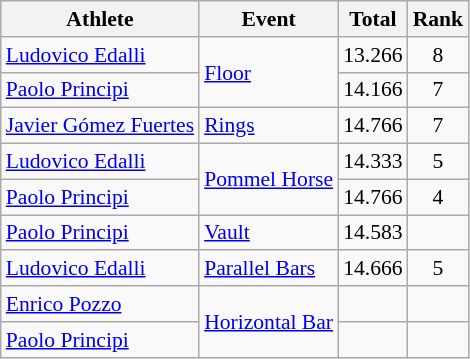<table class="wikitable" style="font-size:90%">
<tr>
<th>Athlete</th>
<th>Event</th>
<th>Total</th>
<th>Rank</th>
</tr>
<tr align=center>
<td align=left><a href='#'>Ludovico Edalli</a></td>
<td align=left rowspan=2><a href='#'>Floor</a></td>
<td>13.266</td>
<td>8</td>
</tr>
<tr align=center>
<td align=left><a href='#'>Paolo Principi</a></td>
<td>14.166</td>
<td>7</td>
</tr>
<tr align=center>
<td align=left><a href='#'>Javier Gómez Fuertes</a></td>
<td align=left><a href='#'>Rings</a></td>
<td>14.766</td>
<td>7</td>
</tr>
<tr align=center>
<td align=left><a href='#'>Ludovico Edalli</a></td>
<td align=left rowspan=2><a href='#'>Pommel Horse</a></td>
<td>14.333</td>
<td>5</td>
</tr>
<tr align=center>
<td align=left><a href='#'>Paolo Principi</a></td>
<td>14.766</td>
<td>4</td>
</tr>
<tr align=center>
<td align=left><a href='#'>Paolo Principi</a></td>
<td align=left><a href='#'>Vault</a></td>
<td>14.583</td>
<td></td>
</tr>
<tr align=center>
<td align=left><a href='#'>Ludovico Edalli</a></td>
<td align=left><a href='#'>Parallel Bars</a></td>
<td>14.666</td>
<td>5</td>
</tr>
<tr align=center>
<td align=left><a href='#'>Enrico Pozzo</a></td>
<td align=left rowspan=2><a href='#'>Horizontal Bar</a></td>
<td></td>
<td></td>
</tr>
<tr align=center>
<td align=left><a href='#'>Paolo Principi</a></td>
<td></td>
<td></td>
</tr>
</table>
